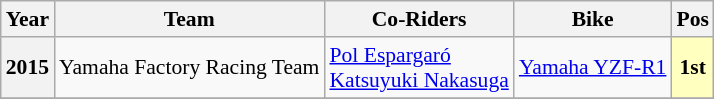<table class="wikitable" style="font-size:90%">
<tr>
<th>Year</th>
<th>Team</th>
<th>Co-Riders</th>
<th>Bike</th>
<th>Pos</th>
</tr>
<tr align="center">
<th>2015</th>
<td align="left"> Yamaha Factory Racing Team</td>
<td align="left"> <a href='#'>Pol Espargaró</a><br> <a href='#'>Katsuyuki Nakasuga</a></td>
<td align="left"><a href='#'>Yamaha YZF-R1</a></td>
<td style="background:#FFFFBF;"><strong>1st</strong></td>
</tr>
<tr>
</tr>
</table>
